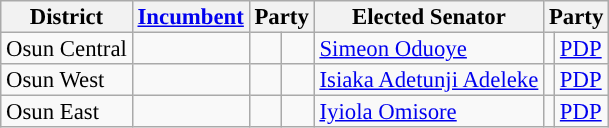<table class="sortable wikitable" style="font-size:95%;line-height:14px;">
<tr>
<th class="unsortable">District</th>
<th class="unsortable"><a href='#'>Incumbent</a></th>
<th colspan="2">Party</th>
<th class="unsortable">Elected Senator</th>
<th colspan="2">Party</th>
</tr>
<tr>
<td>Osun Central</td>
<td></td>
<td></td>
<td></td>
<td><a href='#'>Simeon Oduoye</a></td>
<td style="background:"></td>
<td><a href='#'>PDP</a></td>
</tr>
<tr>
<td>Osun West</td>
<td></td>
<td></td>
<td></td>
<td><a href='#'>Isiaka Adetunji Adeleke</a></td>
<td style="background:"></td>
<td><a href='#'>PDP</a></td>
</tr>
<tr>
<td>Osun East</td>
<td></td>
<td></td>
<td></td>
<td><a href='#'>Iyiola Omisore</a></td>
<td style="background:"></td>
<td><a href='#'>PDP</a></td>
</tr>
</table>
